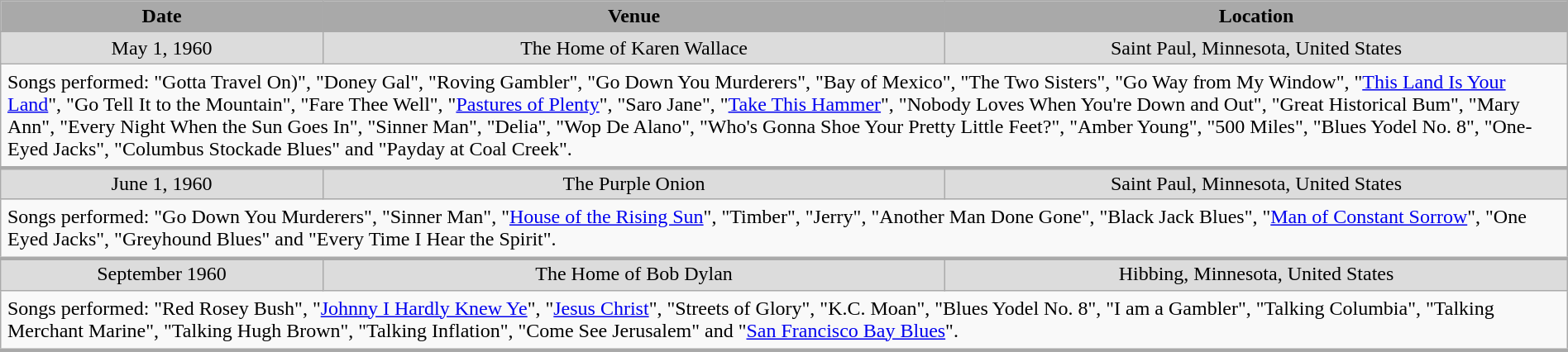<table class="wikitable" style="width:100%; text-align:center;">
<tr>
<th style="width:100px; background:darkGrey;">Date</th>
<th style="width:200px; background:darkGrey;">Venue</th>
<th style="width:200px; background:darkGrey;">Location</th>
</tr>
<tr style="background:#DCDCDC;">
<td>May 1, 1960</td>
<td>The Home of Karen Wallace</td>
<td>Saint Paul, Minnesota, United States</td>
</tr>
<tr>
<td colspan="5" style="border-bottom-width:3px; padding:5px; text-align:left;">Songs performed: "Gotta Travel On)", "Doney Gal", "Roving Gambler", "Go Down You Murderers", "Bay of Mexico", "The Two Sisters", "Go Way from My Window", "<a href='#'>This Land Is Your Land</a>", "Go Tell It to the Mountain", "Fare Thee Well", "<a href='#'>Pastures of Plenty</a>", "Saro Jane", "<a href='#'>Take This Hammer</a>", "Nobody Loves When You're Down and Out", "Great Historical Bum", "Mary Ann", "Every Night When the Sun Goes In", "Sinner Man", "Delia", "Wop De Alano", "Who's Gonna Shoe Your Pretty Little Feet?", "Amber Young", "500 Miles", "Blues Yodel No. 8", "One-Eyed Jacks", "Columbus Stockade Blues" and "Payday at Coal Creek".</td>
</tr>
<tr>
</tr>
<tr style="background:#DCDCDC;">
<td>June 1, 1960</td>
<td>The Purple Onion</td>
<td>Saint Paul, Minnesota, United States</td>
</tr>
<tr>
<td colspan="5" style="border-bottom-width:3px; padding:5px; text-align:left;">Songs performed: "Go Down You Murderers", "Sinner Man", "<a href='#'>House of the Rising Sun</a>", "Timber", "Jerry", "Another Man Done Gone", "Black Jack Blues", "<a href='#'>Man of Constant Sorrow</a>", "One Eyed Jacks", "Greyhound Blues" and "Every Time I Hear the Spirit".</td>
</tr>
<tr>
</tr>
<tr style="background:#DCDCDC;">
<td>September 1960</td>
<td>The Home of Bob Dylan</td>
<td>Hibbing, Minnesota, United States</td>
</tr>
<tr>
<td colspan="5" style="border-bottom-width:3px; padding:5px; text-align:left;">Songs performed: "Red Rosey Bush", "<a href='#'>Johnny I Hardly Knew Ye</a>", "<a href='#'>Jesus Christ</a>", "Streets of Glory", "K.C. Moan", "Blues Yodel No. 8", "I am a Gambler", "Talking Columbia", "Talking Merchant Marine", "Talking Hugh Brown", "Talking Inflation", "Come See Jerusalem" and "<a href='#'>San Francisco Bay Blues</a>".</td>
</tr>
<tr>
</tr>
</table>
